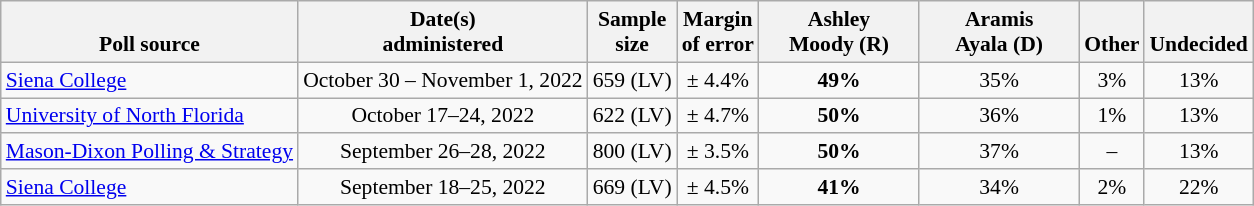<table class="wikitable" style="font-size:90%;text-align:center;">
<tr valign=bottom>
<th>Poll source</th>
<th>Date(s)<br>administered</th>
<th>Sample<br>size</th>
<th>Margin<br>of error</th>
<th style="width:100px;">Ashley<br>Moody (R)</th>
<th style="width:100px;">Aramis<br>Ayala (D)</th>
<th>Other</th>
<th>Undecided</th>
</tr>
<tr>
<td style="text-align:left;"><a href='#'>Siena College</a></td>
<td>October 30 – November 1, 2022</td>
<td>659 (LV)</td>
<td>± 4.4%</td>
<td><strong>49%</strong></td>
<td>35%</td>
<td>3%</td>
<td>13%</td>
</tr>
<tr>
<td style="text-align:left;"><a href='#'>University of North Florida</a></td>
<td>October 17–24, 2022</td>
<td>622 (LV)</td>
<td>± 4.7%</td>
<td><strong>50%</strong></td>
<td>36%</td>
<td>1%</td>
<td>13%</td>
</tr>
<tr>
<td style="text-align:left;"><a href='#'>Mason-Dixon Polling & Strategy</a></td>
<td>September 26–28, 2022</td>
<td>800 (LV)</td>
<td>± 3.5%</td>
<td><strong>50%</strong></td>
<td>37%</td>
<td>–</td>
<td>13%</td>
</tr>
<tr>
<td style="text-align:left;"><a href='#'>Siena College</a></td>
<td>September 18–25, 2022</td>
<td>669 (LV)</td>
<td>± 4.5%</td>
<td><strong>41%</strong></td>
<td>34%</td>
<td>2%</td>
<td>22%</td>
</tr>
</table>
